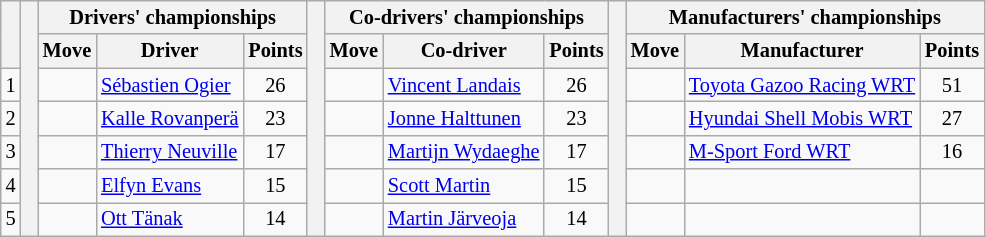<table class="wikitable" style="font-size:85%;">
<tr>
<th rowspan="2"></th>
<th rowspan="7" style="width:5px;"></th>
<th colspan="3">Drivers' championships</th>
<th rowspan="7" style="width:5px;"></th>
<th colspan="3" nowrap>Co-drivers' championships</th>
<th rowspan="7" style="width:5px;"></th>
<th colspan="3" nowrap>Manufacturers' championships</th>
</tr>
<tr>
<th>Move</th>
<th>Driver</th>
<th>Points</th>
<th>Move</th>
<th>Co-driver</th>
<th>Points</th>
<th>Move</th>
<th>Manufacturer</th>
<th>Points</th>
</tr>
<tr>
<td align="center">1</td>
<td align="center"></td>
<td><a href='#'>Sébastien Ogier</a></td>
<td align="center">26</td>
<td align="center"></td>
<td><a href='#'>Vincent Landais</a></td>
<td align="center">26</td>
<td align="center"></td>
<td><a href='#'>Toyota Gazoo Racing WRT</a></td>
<td align="center">51</td>
</tr>
<tr>
<td align="center">2</td>
<td align="center"></td>
<td><a href='#'>Kalle Rovanperä</a></td>
<td align="center">23</td>
<td align="center"></td>
<td><a href='#'>Jonne Halttunen</a></td>
<td align="center">23</td>
<td align="center"></td>
<td><a href='#'>Hyundai Shell Mobis WRT</a></td>
<td align="center">27</td>
</tr>
<tr>
<td align="center">3</td>
<td align="center"></td>
<td><a href='#'>Thierry Neuville</a></td>
<td align="center">17</td>
<td align="center"></td>
<td><a href='#'>Martijn Wydaeghe</a></td>
<td align="center">17</td>
<td align="center"></td>
<td><a href='#'>M-Sport Ford WRT</a></td>
<td align="center">16</td>
</tr>
<tr>
<td align="center">4</td>
<td align="center"></td>
<td><a href='#'>Elfyn Evans</a></td>
<td align="center">15</td>
<td align="center"></td>
<td><a href='#'>Scott Martin</a></td>
<td align="center">15</td>
<td></td>
<td></td>
<td></td>
</tr>
<tr>
<td align="center">5</td>
<td align="center"></td>
<td><a href='#'>Ott Tänak</a></td>
<td align="center">14</td>
<td align="center"></td>
<td><a href='#'>Martin Järveoja</a></td>
<td align="center">14</td>
<td></td>
<td></td>
<td></td>
</tr>
</table>
